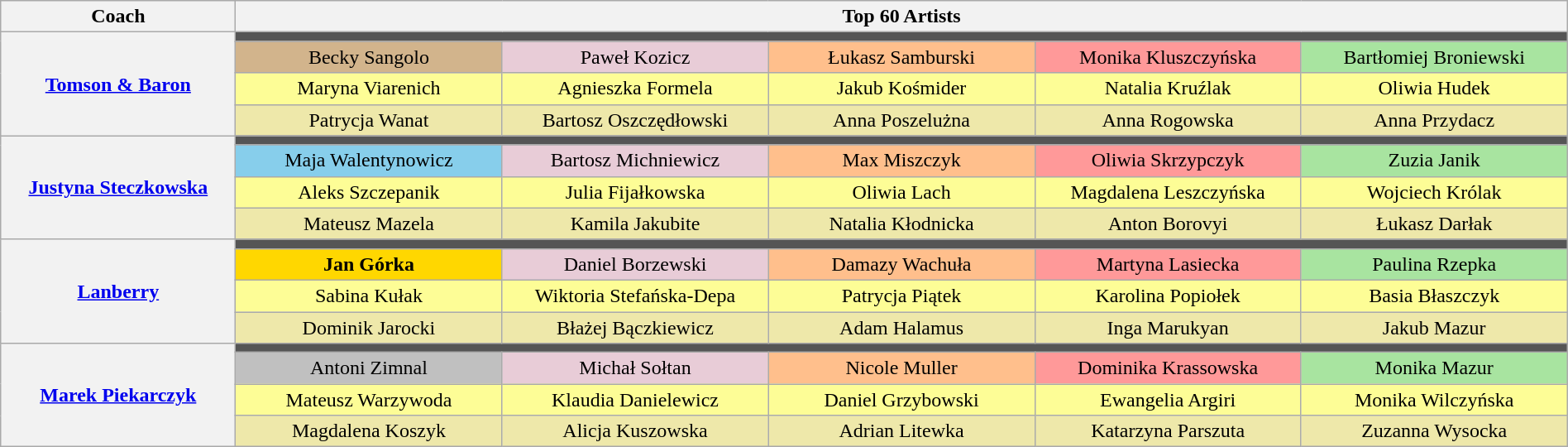<table class="wikitable" style="text-align:center; width:100%">
<tr>
<th scope="col" style="width:15%">Coach</th>
<th colspan="5" scope="col" style="width:85%">Top 60 Artists</th>
</tr>
<tr>
<th rowspan="4"><a href='#'>Tomson & Baron</a></th>
<td colspan="5" style="background:#555"></td>
</tr>
<tr>
<td style="width:17%" bgcolor="tan">Becky Sangolo</td>
<td style="width:17%" bgcolor="#E8CCD7">Paweł Kozicz</td>
<td style="width:17%" bgcolor="#ffbf8c">Łukasz Samburski</td>
<td style="width:17%" bgcolor="#FF9999">Monika Kluszczyńska</td>
<td style="background:#A8E4A0">Bartłomiej Broniewski</td>
</tr>
<tr>
<td style="background:#FDFD96">Maryna Viarenich</td>
<td style="background:#FDFD96">Agnieszka Formela</td>
<td style="background:#FDFD96">Jakub Kośmider</td>
<td style="background:#FDFD96">Natalia Kruźlak</td>
<td style="background:#FDFD96">Oliwia Hudek</td>
</tr>
<tr>
<td style="background:palegoldenrod">Patrycja Wanat</td>
<td style="background:palegoldenrod">Bartosz Oszczędłowski</td>
<td style="background:palegoldenrod">Anna Poszelużna</td>
<td style="background:palegoldenrod">Anna Rogowska</td>
<td style="background:palegoldenrod">Anna Przydacz</td>
</tr>
<tr>
<th rowspan="4"><a href='#'>Justyna Steczkowska</a></th>
<td colspan="5" style="background:#555"></td>
</tr>
<tr>
<td style="background:skyblue">Maja Walentynowicz</td>
<td bgcolor="#E8CCD7">Bartosz Michniewicz</td>
<td bgcolor="#ffbf8c">Max Miszczyk</td>
<td bgcolor="#FF9999">Oliwia Skrzypczyk</td>
<td style="background:#A8E4A0">Zuzia Janik</td>
</tr>
<tr>
<td style="background:#FDFD96">Aleks Szczepanik</td>
<td style="background:#FDFD96">Julia Fijałkowska</td>
<td style="background:#FDFD96">Oliwia Lach</td>
<td style="background:#FDFD96">Magdalena Leszczyńska</td>
<td style="background:#FDFD96">Wojciech Królak</td>
</tr>
<tr>
<td style="background:palegoldenrod">Mateusz Mazela</td>
<td style="background:palegoldenrod">Kamila Jakubite</td>
<td style="background:palegoldenrod">Natalia Kłodnicka</td>
<td style="background:palegoldenrod">Anton Borovyi</td>
<td style="background:palegoldenrod">Łukasz Darłak</td>
</tr>
<tr>
<th rowspan="4"><a href='#'>Lanberry</a></th>
<td colspan="5" style="background:#555"></td>
</tr>
<tr>
<td style="background:gold"><strong>Jan Górka</strong></td>
<td bgcolor="#E8CCD7">Daniel Borzewski</td>
<td bgcolor="#ffbf8c">Damazy Wachuła</td>
<td bgcolor="#FF9999">Martyna Lasiecka</td>
<td style="background:#A8E4A0">Paulina Rzepka</td>
</tr>
<tr>
<td style="background:#FDFD96">Sabina Kułak</td>
<td style="background:#FDFD96">Wiktoria Stefańska-Depa</td>
<td style="background:#FDFD96">Patrycja Piątek</td>
<td style="background:#FDFD96">Karolina Popiołek</td>
<td style="background:#FDFD96">Basia Błaszczyk</td>
</tr>
<tr>
<td style="background:palegoldenrod">Dominik Jarocki</td>
<td style="background:palegoldenrod">Błażej Bączkiewicz</td>
<td style="background:palegoldenrod">Adam Halamus</td>
<td style="background:palegoldenrod">Inga Marukyan</td>
<td style="background:palegoldenrod">Jakub Mazur</td>
</tr>
<tr>
<th rowspan="4"><a href='#'>Marek Piekarczyk</a></th>
<td colspan="5" style="background:#555"></td>
</tr>
<tr>
<td style="background:silver">Antoni Zimnal</td>
<td bgcolor="#E8CCD7">Michał Sołtan</td>
<td bgcolor="#ffbf8c">Nicole Muller</td>
<td bgcolor="#FF9999">Dominika Krassowska</td>
<td style="background:#A8E4A0">Monika Mazur</td>
</tr>
<tr>
<td style="background:#FDFD96">Mateusz Warzywoda</td>
<td style="background:#FDFD96">Klaudia Danielewicz</td>
<td style="background:#FDFD96">Daniel Grzybowski</td>
<td style="background:#FDFD96">Ewangelia Argiri</td>
<td style="background:#FDFD96">Monika Wilczyńska</td>
</tr>
<tr>
<td style="background:palegoldenrod">Magdalena Koszyk</td>
<td style="background:palegoldenrod">Alicja Kuszowska</td>
<td style="background:palegoldenrod">Adrian Litewka</td>
<td style="background:palegoldenrod">Katarzyna Parszuta</td>
<td style="background:palegoldenrod">Zuzanna Wysocka</td>
</tr>
</table>
